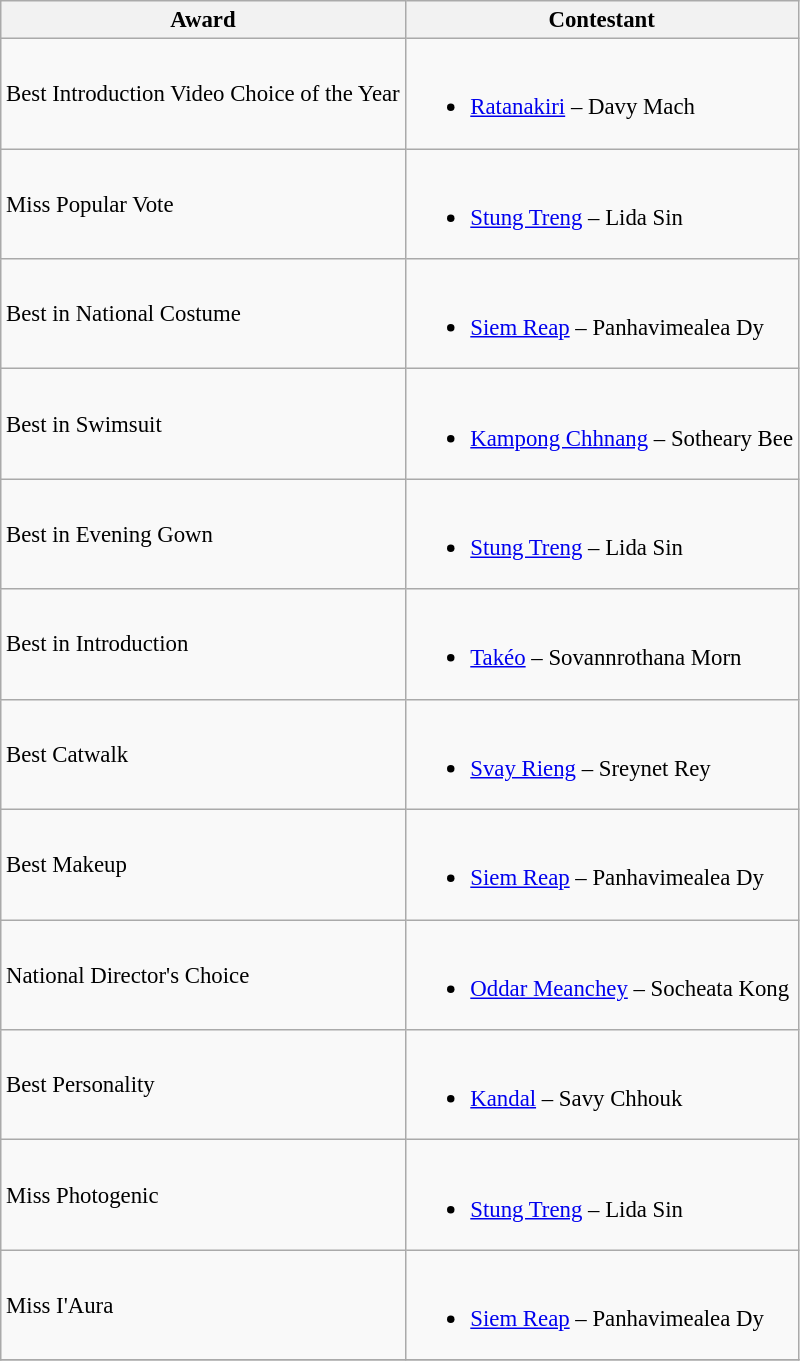<table class="wikitable" style="font-size: 95%">
<tr>
<th>Award</th>
<th>Contestant</th>
</tr>
<tr>
<td>Best Introduction Video Choice of the Year</td>
<td><br><ul><li><a href='#'>Ratanakiri</a> – Davy Mach </li></ul></td>
</tr>
<tr>
<td>Miss Popular Vote</td>
<td><br><ul><li><a href='#'>Stung Treng</a> – Lida Sin</li></ul></td>
</tr>
<tr>
<td>Best in National Costume</td>
<td><br><ul><li><a href='#'>Siem Reap</a> – Panhavimealea Dy</li></ul></td>
</tr>
<tr>
<td>Best in Swimsuit</td>
<td><br><ul><li><a href='#'>Kampong Chhnang</a> – Sotheary Bee</li></ul></td>
</tr>
<tr>
<td>Best in Evening Gown</td>
<td><br><ul><li><a href='#'>Stung Treng</a> – Lida Sin</li></ul></td>
</tr>
<tr>
<td>Best in Introduction</td>
<td><br><ul><li><a href='#'>Takéo</a> – Sovannrothana Morn</li></ul></td>
</tr>
<tr>
<td>Best Catwalk</td>
<td><br><ul><li><a href='#'>Svay Rieng</a> – Sreynet Rey</li></ul></td>
</tr>
<tr>
<td>Best Makeup</td>
<td><br><ul><li><a href='#'>Siem Reap</a> – Panhavimealea Dy</li></ul></td>
</tr>
<tr>
<td>National Director's Choice</td>
<td><br><ul><li><a href='#'>Oddar Meanchey</a> – Socheata Kong</li></ul></td>
</tr>
<tr>
<td>Best Personality</td>
<td><br><ul><li><a href='#'>Kandal</a> – Savy Chhouk</li></ul></td>
</tr>
<tr>
<td>Miss Photogenic</td>
<td><br><ul><li><a href='#'>Stung Treng</a> – Lida Sin</li></ul></td>
</tr>
<tr>
<td>Miss I'Aura</td>
<td><br><ul><li><a href='#'>Siem Reap</a> – Panhavimealea Dy</li></ul></td>
</tr>
<tr>
</tr>
</table>
